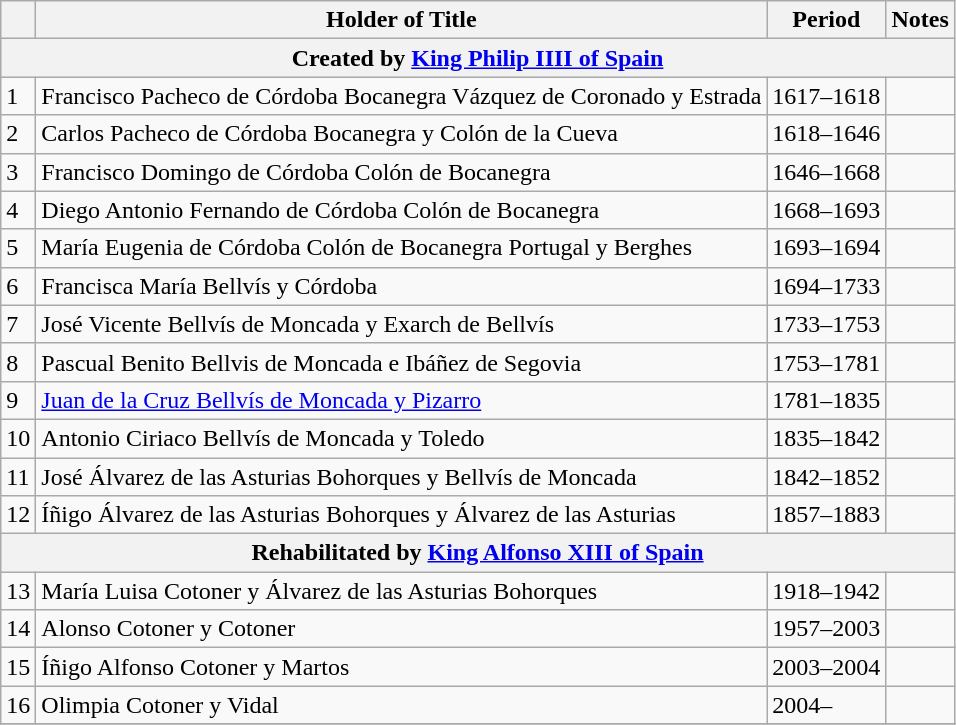<table class="wikitable">
<tr>
<th></th>
<th>Holder of Title</th>
<th>Period</th>
<th>Notes</th>
</tr>
<tr bgcolor="#dddddd" |>
<th colspan="5">Created by <a href='#'>King Philip IIII of Spain</a></th>
</tr>
<tr>
<td>1</td>
<td>Francisco Pacheco de Córdoba Bocanegra Vázquez de Coronado y Estrada</td>
<td>1617–1618</td>
<td></td>
</tr>
<tr>
<td>2</td>
<td>Carlos Pacheco de Córdoba Bocanegra y Colón de la Cueva</td>
<td>1618–1646</td>
<td></td>
</tr>
<tr>
<td>3</td>
<td>Francisco Domingo de Córdoba Colón de Bocanegra</td>
<td>1646–1668</td>
<td></td>
</tr>
<tr>
<td>4</td>
<td>Diego Antonio Fernando de Córdoba Colón de Bocanegra</td>
<td>1668–1693</td>
<td></td>
</tr>
<tr>
<td>5</td>
<td>María Eugenia de Córdoba Colón de Bocanegra Portugal y Berghes</td>
<td>1693–1694</td>
<td></td>
</tr>
<tr>
<td>6</td>
<td>Francisca María Bellvís y Córdoba</td>
<td>1694–1733</td>
<td></td>
</tr>
<tr>
<td>7</td>
<td>José Vicente Bellvís de Moncada y Exarch de Bellvís</td>
<td>1733–1753</td>
<td></td>
</tr>
<tr>
<td>8</td>
<td>Pascual Benito Bellvis de Moncada e Ibáñez de Segovia</td>
<td>1753–1781</td>
<td></td>
</tr>
<tr>
<td>9</td>
<td><a href='#'>Juan de la Cruz Bellvís de Moncada y Pizarro</a></td>
<td>1781–1835</td>
<td></td>
</tr>
<tr>
<td>10</td>
<td>Antonio Ciriaco Bellvís de Moncada y Toledo</td>
<td>1835–1842</td>
<td></td>
</tr>
<tr>
<td>11</td>
<td>José Álvarez de las Asturias Bohorques y Bellvís de Moncada</td>
<td>1842–1852</td>
<td></td>
</tr>
<tr>
<td>12</td>
<td>Íñigo Álvarez de las Asturias Bohorques y Álvarez de las Asturias</td>
<td>1857–1883</td>
<td></td>
</tr>
<tr>
<th colspan="5">Rehabilitated by <a href='#'>King Alfonso XIII of Spain</a></th>
</tr>
<tr>
<td>13</td>
<td>María Luisa Cotoner y Álvarez de las Asturias Bohorques</td>
<td>1918–1942</td>
<td></td>
</tr>
<tr>
<td>14</td>
<td>Alonso Cotoner y Cotoner</td>
<td>1957–2003</td>
<td></td>
</tr>
<tr>
<td>15</td>
<td>Íñigo Alfonso Cotoner y Martos</td>
<td>2003–2004</td>
<td></td>
</tr>
<tr>
<td>16</td>
<td>Olimpia Cotoner y Vidal</td>
<td>2004–</td>
<td></td>
</tr>
<tr>
</tr>
</table>
